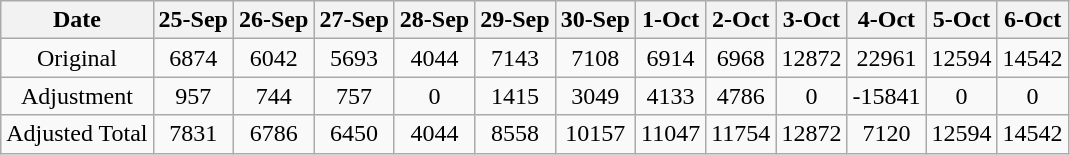<table class="wikitable" style="text-align: center;">
<tr>
<th>Date</th>
<th>25-Sep</th>
<th>26-Sep</th>
<th>27-Sep</th>
<th>28-Sep</th>
<th>29-Sep</th>
<th>30-Sep</th>
<th>1-Oct</th>
<th>2-Oct</th>
<th>3-Oct</th>
<th>4-Oct</th>
<th>5-Oct</th>
<th>6-Oct</th>
</tr>
<tr>
<td>Original</td>
<td>6874</td>
<td>6042</td>
<td>5693</td>
<td>4044</td>
<td>7143</td>
<td>7108</td>
<td>6914</td>
<td>6968</td>
<td>12872</td>
<td>22961</td>
<td>12594</td>
<td>14542</td>
</tr>
<tr>
<td>Adjustment</td>
<td>957</td>
<td>744</td>
<td>757</td>
<td>0</td>
<td>1415</td>
<td>3049</td>
<td>4133</td>
<td>4786</td>
<td>0</td>
<td>-15841</td>
<td>0</td>
<td>0</td>
</tr>
<tr>
<td>Adjusted Total</td>
<td>7831</td>
<td>6786</td>
<td>6450</td>
<td>4044</td>
<td>8558</td>
<td>10157</td>
<td>11047</td>
<td>11754</td>
<td>12872</td>
<td>7120</td>
<td>12594</td>
<td>14542</td>
</tr>
</table>
